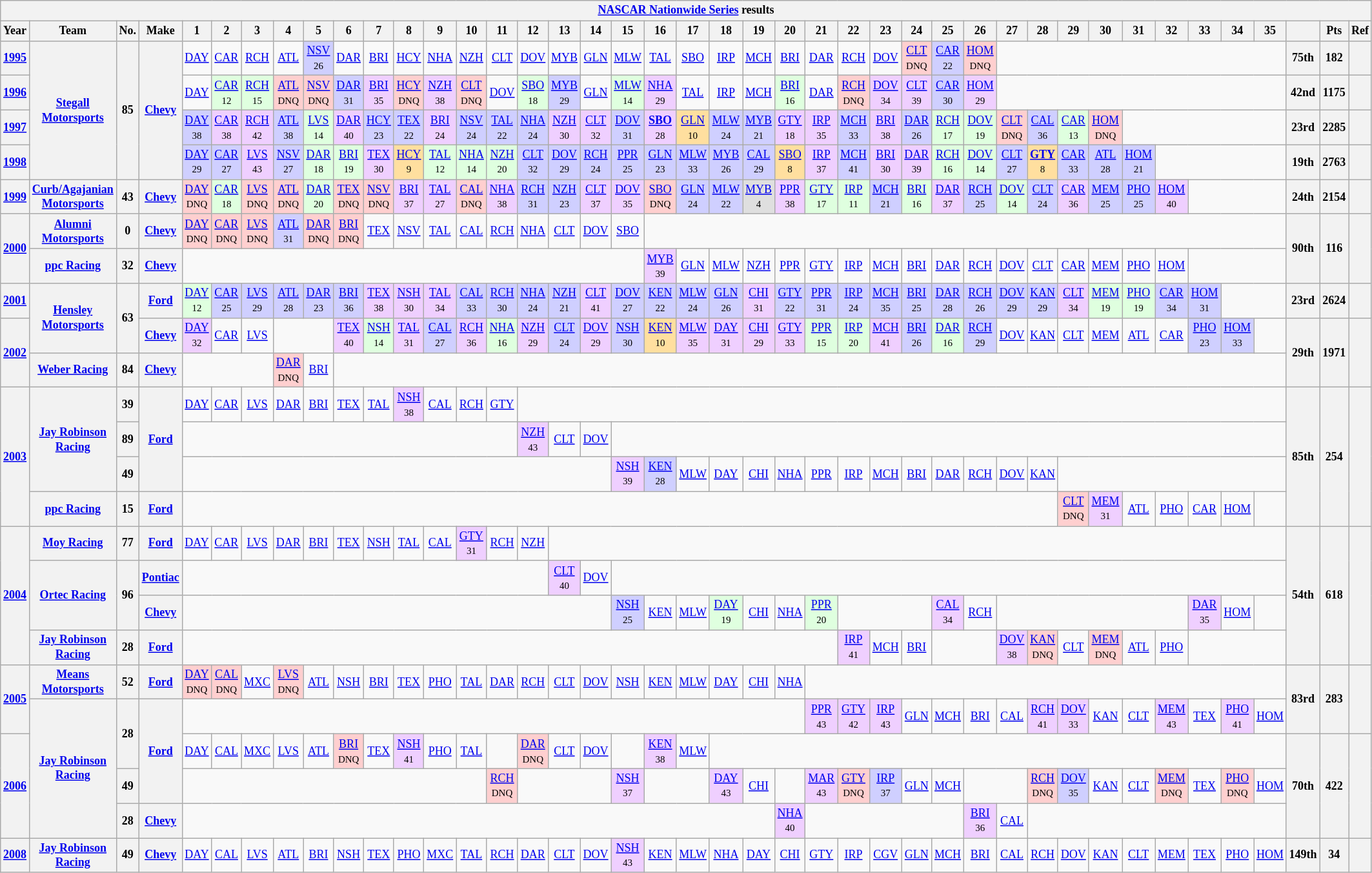<table class="wikitable" style="text-align:center; font-size:75%">
<tr>
<th colspan=42><a href='#'>NASCAR Nationwide Series</a> results</th>
</tr>
<tr>
<th>Year</th>
<th>Team</th>
<th>No.</th>
<th>Make</th>
<th>1</th>
<th>2</th>
<th>3</th>
<th>4</th>
<th>5</th>
<th>6</th>
<th>7</th>
<th>8</th>
<th>9</th>
<th>10</th>
<th>11</th>
<th>12</th>
<th>13</th>
<th>14</th>
<th>15</th>
<th>16</th>
<th>17</th>
<th>18</th>
<th>19</th>
<th>20</th>
<th>21</th>
<th>22</th>
<th>23</th>
<th>24</th>
<th>25</th>
<th>26</th>
<th>27</th>
<th>28</th>
<th>29</th>
<th>30</th>
<th>31</th>
<th>32</th>
<th>33</th>
<th>34</th>
<th>35</th>
<th></th>
<th>Pts</th>
<th>Ref</th>
</tr>
<tr>
<th><a href='#'>1995</a></th>
<th rowspan=4><a href='#'>Stegall Motorsports</a></th>
<th rowspan=4>85</th>
<th rowspan=4><a href='#'>Chevy</a></th>
<td><a href='#'>DAY</a></td>
<td><a href='#'>CAR</a></td>
<td><a href='#'>RCH</a></td>
<td><a href='#'>ATL</a></td>
<td style="background:#CFCFFF;"><a href='#'>NSV</a><br><small>26</small></td>
<td><a href='#'>DAR</a></td>
<td><a href='#'>BRI</a></td>
<td><a href='#'>HCY</a></td>
<td><a href='#'>NHA</a></td>
<td><a href='#'>NZH</a></td>
<td><a href='#'>CLT</a></td>
<td><a href='#'>DOV</a></td>
<td><a href='#'>MYB</a></td>
<td><a href='#'>GLN</a></td>
<td><a href='#'>MLW</a></td>
<td><a href='#'>TAL</a></td>
<td><a href='#'>SBO</a></td>
<td><a href='#'>IRP</a></td>
<td><a href='#'>MCH</a></td>
<td><a href='#'>BRI</a></td>
<td><a href='#'>DAR</a></td>
<td><a href='#'>RCH</a></td>
<td><a href='#'>DOV</a></td>
<td style="background:#FFCFCF;"><a href='#'>CLT</a><br><small>DNQ</small></td>
<td style="background:#CFCFFF;"><a href='#'>CAR</a><br><small>22</small></td>
<td style="background:#FFCFCF;"><a href='#'>HOM</a><br><small>DNQ</small></td>
<td colspan=9></td>
<th>75th</th>
<th>182</th>
<th></th>
</tr>
<tr>
<th><a href='#'>1996</a></th>
<td><a href='#'>DAY</a></td>
<td style="background:#DFFFDF;"><a href='#'>CAR</a><br><small>12</small></td>
<td style="background:#DFFFDF;"><a href='#'>RCH</a><br><small>15</small></td>
<td style="background:#FFCFCF;"><a href='#'>ATL</a><br><small>DNQ</small></td>
<td style="background:#FFCFCF;"><a href='#'>NSV</a><br><small>DNQ</small></td>
<td style="background:#CFCFFF;"><a href='#'>DAR</a><br><small>31</small></td>
<td style="background:#EFCFFF;"><a href='#'>BRI</a><br><small>35</small></td>
<td style="background:#FFCFCF;"><a href='#'>HCY</a><br><small>DNQ</small></td>
<td style="background:#EFCFFF;"><a href='#'>NZH</a><br><small>38</small></td>
<td style="background:#FFCFCF;"><a href='#'>CLT</a><br><small>DNQ</small></td>
<td><a href='#'>DOV</a></td>
<td style="background:#DFFFDF;"><a href='#'>SBO</a><br><small>18</small></td>
<td style="background:#CFCFFF;"><a href='#'>MYB</a><br><small>29</small></td>
<td><a href='#'>GLN</a></td>
<td style="background:#DFFFDF;"><a href='#'>MLW</a><br><small>14</small></td>
<td style="background:#EFCFFF;"><a href='#'>NHA</a><br><small>29</small></td>
<td><a href='#'>TAL</a></td>
<td><a href='#'>IRP</a></td>
<td><a href='#'>MCH</a></td>
<td style="background:#DFFFDF;"><a href='#'>BRI</a><br><small>16</small></td>
<td><a href='#'>DAR</a></td>
<td style="background:#FFCFCF;"><a href='#'>RCH</a><br><small>DNQ</small></td>
<td style="background:#EFCFFF;"><a href='#'>DOV</a><br><small>34</small></td>
<td style="background:#EFCFFF;"><a href='#'>CLT</a><br><small>39</small></td>
<td style="background:#CFCFFF;"><a href='#'>CAR</a><br><small>30</small></td>
<td style="background:#EFCFFF;"><a href='#'>HOM</a><br><small>29</small></td>
<td colspan=9></td>
<th>42nd</th>
<th>1175</th>
<th></th>
</tr>
<tr>
<th><a href='#'>1997</a></th>
<td style="background:#CFCFFF;"><a href='#'>DAY</a><br><small>38</small></td>
<td style="background:#EFCFFF;"><a href='#'>CAR</a><br><small>38</small></td>
<td style="background:#EFCFFF;"><a href='#'>RCH</a><br><small>42</small></td>
<td style="background:#CFCFFF;"><a href='#'>ATL</a><br><small>38</small></td>
<td style="background:#DFFFDF;"><a href='#'>LVS</a><br><small>14</small></td>
<td style="background:#EFCFFF;"><a href='#'>DAR</a><br><small>40</small></td>
<td style="background:#CFCFFF;"><a href='#'>HCY</a><br><small>23</small></td>
<td style="background:#CFCFFF;"><a href='#'>TEX</a><br><small>22</small></td>
<td style="background:#EFCFFF;"><a href='#'>BRI</a><br><small>24</small></td>
<td style="background:#CFCFFF;"><a href='#'>NSV</a><br><small>24</small></td>
<td style="background:#CFCFFF;"><a href='#'>TAL</a><br><small>22</small></td>
<td style="background:#CFCFFF;"><a href='#'>NHA</a><br><small>24</small></td>
<td style="background:#EFCFFF;"><a href='#'>NZH</a><br><small>30</small></td>
<td style="background:#EFCFFF;"><a href='#'>CLT</a><br><small>32</small></td>
<td style="background:#CFCFFF;"><a href='#'>DOV</a><br><small>31</small></td>
<td style="background:#EFCFFF;"><strong><a href='#'>SBO</a></strong><br><small>28</small></td>
<td style="background:#FFDF9F;"><a href='#'>GLN</a><br><small>10</small></td>
<td style="background:#CFCFFF;"><a href='#'>MLW</a><br><small>24</small></td>
<td style="background:#CFCFFF;"><a href='#'>MYB</a><br><small>21</small></td>
<td style="background:#EFCFFF;"><a href='#'>GTY</a><br><small>18</small></td>
<td style="background:#EFCFFF;"><a href='#'>IRP</a><br><small>35</small></td>
<td style="background:#CFCFFF;"><a href='#'>MCH</a><br><small>33</small></td>
<td style="background:#EFCFFF;"><a href='#'>BRI</a><br><small>38</small></td>
<td style="background:#CFCFFF;"><a href='#'>DAR</a><br><small>26</small></td>
<td style="background:#DFFFDF;"><a href='#'>RCH</a><br><small>17</small></td>
<td style="background:#DFFFDF;"><a href='#'>DOV</a><br><small>19</small></td>
<td style="background:#FFCFCF;"><a href='#'>CLT</a><br><small>DNQ</small></td>
<td style="background:#CFCFFF;"><a href='#'>CAL</a><br><small>36</small></td>
<td style="background:#DFFFDF;"><a href='#'>CAR</a><br><small>13</small></td>
<td style="background:#FFCFCF;"><a href='#'>HOM</a><br><small>DNQ</small></td>
<td colspan=5></td>
<th>23rd</th>
<th>2285</th>
<th></th>
</tr>
<tr>
<th><a href='#'>1998</a></th>
<td style="background:#CFCFFF;"><a href='#'>DAY</a><br><small>29</small></td>
<td style="background:#CFCFFF;"><a href='#'>CAR</a><br><small>27</small></td>
<td style="background:#EFCFFF;"><a href='#'>LVS</a><br><small>43</small></td>
<td style="background:#CFCFFF;"><a href='#'>NSV</a><br><small>27</small></td>
<td style="background:#DFFFDF;"><a href='#'>DAR</a><br><small>18</small></td>
<td style="background:#DFFFDF;"><a href='#'>BRI</a><br><small>19</small></td>
<td style="background:#EFCFFF;"><a href='#'>TEX</a><br><small>30</small></td>
<td style="background:#FFDF9F;"><a href='#'>HCY</a><br><small>9</small></td>
<td style="background:#DFFFDF;"><a href='#'>TAL</a><br><small>12</small></td>
<td style="background:#DFFFDF;"><a href='#'>NHA</a><br><small>14</small></td>
<td style="background:#DFFFDF;"><a href='#'>NZH</a><br><small>20</small></td>
<td style="background:#CFCFFF;"><a href='#'>CLT</a><br><small>32</small></td>
<td style="background:#CFCFFF;"><a href='#'>DOV</a><br><small>29</small></td>
<td style="background:#CFCFFF;"><a href='#'>RCH</a><br><small>24</small></td>
<td style="background:#CFCFFF;"><a href='#'>PPR</a><br><small>25</small></td>
<td style="background:#CFCFFF;"><a href='#'>GLN</a><br><small>23</small></td>
<td style="background:#CFCFFF;"><a href='#'>MLW</a><br><small>33</small></td>
<td style="background:#CFCFFF;"><a href='#'>MYB</a><br><small>26</small></td>
<td style="background:#CFCFFF;"><a href='#'>CAL</a><br><small>29</small></td>
<td style="background:#FFDF9F;"><a href='#'>SBO</a><br><small>8</small></td>
<td style="background:#EFCFFF;"><a href='#'>IRP</a><br><small>37</small></td>
<td style="background:#CFCFFF;"><a href='#'>MCH</a><br><small>41</small></td>
<td style="background:#EFCFFF;"><a href='#'>BRI</a><br><small>30</small></td>
<td style="background:#EFCFFF;"><a href='#'>DAR</a><br><small>39</small></td>
<td style="background:#DFFFDF;"><a href='#'>RCH</a><br><small>16</small></td>
<td style="background:#DFFFDF;"><a href='#'>DOV</a><br><small>14</small></td>
<td style="background:#CFCFFF;"><a href='#'>CLT</a><br><small>27</small></td>
<td style="background:#FFDF9F;"><strong><a href='#'>GTY</a></strong><br><small>8</small></td>
<td style="background:#CFCFFF;"><a href='#'>CAR</a><br><small>33</small></td>
<td style="background:#CFCFFF;"><a href='#'>ATL</a><br><small>28</small></td>
<td style="background:#CFCFFF;"><a href='#'>HOM</a><br><small>21</small></td>
<td colspan=4></td>
<th>19th</th>
<th>2763</th>
<th></th>
</tr>
<tr>
<th><a href='#'>1999</a></th>
<th><a href='#'>Curb/Agajanian Motorsports</a></th>
<th>43</th>
<th><a href='#'>Chevy</a></th>
<td style="background:#FFCFCF;"><a href='#'>DAY</a><br><small>DNQ</small></td>
<td style="background:#DFFFDF;"><a href='#'>CAR</a><br><small>18</small></td>
<td style="background:#FFCFCF;"><a href='#'>LVS</a><br><small>DNQ</small></td>
<td style="background:#FFCFCF;"><a href='#'>ATL</a><br><small>DNQ</small></td>
<td style="background:#DFFFDF;"><a href='#'>DAR</a><br><small>20</small></td>
<td style="background:#FFCFCF;"><a href='#'>TEX</a><br><small>DNQ</small></td>
<td style="background:#FFCFCF;"><a href='#'>NSV</a><br><small>DNQ</small></td>
<td style="background:#EFCFFF;"><a href='#'>BRI</a><br><small>37</small></td>
<td style="background:#EFCFFF;"><a href='#'>TAL</a><br><small>27</small></td>
<td style="background:#FFCFCF;"><a href='#'>CAL</a><br><small>DNQ</small></td>
<td style="background:#EFCFFF;"><a href='#'>NHA</a><br><small>38</small></td>
<td style="background:#CFCFFF;"><a href='#'>RCH</a><br><small>31</small></td>
<td style="background:#CFCFFF;"><a href='#'>NZH</a><br><small>23</small></td>
<td style="background:#EFCFFF;"><a href='#'>CLT</a><br><small>37</small></td>
<td style="background:#EFCFFF;"><a href='#'>DOV</a><br><small>35</small></td>
<td style="background:#FFCFCF;"><a href='#'>SBO</a><br><small>DNQ</small></td>
<td style="background:#CFCFFF;"><a href='#'>GLN</a><br><small>24</small></td>
<td style="background:#CFCFFF;"><a href='#'>MLW</a><br><small>22</small></td>
<td style="background:#DFDFDF;"><a href='#'>MYB</a><br><small>4</small></td>
<td style="background:#EFCFFF;"><a href='#'>PPR</a><br><small>38</small></td>
<td style="background:#DFFFDF;"><a href='#'>GTY</a><br><small>17</small></td>
<td style="background:#DFFFDF;"><a href='#'>IRP</a><br><small>11</small></td>
<td style="background:#CFCFFF;"><a href='#'>MCH</a><br><small>21</small></td>
<td style="background:#DFFFDF;"><a href='#'>BRI</a><br><small>16</small></td>
<td style="background:#EFCFFF;"><a href='#'>DAR</a><br><small>37</small></td>
<td style="background:#CFCFFF;"><a href='#'>RCH</a><br><small>25</small></td>
<td style="background:#DFFFDF;"><a href='#'>DOV</a><br><small>14</small></td>
<td style="background:#CFCFFF;"><a href='#'>CLT</a><br><small>24</small></td>
<td style="background:#EFCFFF;"><a href='#'>CAR</a><br><small>36</small></td>
<td style="background:#CFCFFF;"><a href='#'>MEM</a><br><small>25</small></td>
<td style="background:#CFCFFF;"><a href='#'>PHO</a><br><small>25</small></td>
<td style="background:#EFCFFF;"><a href='#'>HOM</a><br><small>40</small></td>
<td colspan=3></td>
<th>24th</th>
<th>2154</th>
<th></th>
</tr>
<tr>
<th rowspan=2><a href='#'>2000</a></th>
<th><a href='#'>Alumni Motorsports</a></th>
<th>0</th>
<th><a href='#'>Chevy</a></th>
<td style="background:#FFCFCF;"><a href='#'>DAY</a><br><small>DNQ</small></td>
<td style="background:#FFCFCF;"><a href='#'>CAR</a><br><small>DNQ</small></td>
<td style="background:#FFCFCF;"><a href='#'>LVS</a><br><small>DNQ</small></td>
<td style="background:#CFCFFF;"><a href='#'>ATL</a><br><small>31</small></td>
<td style="background:#FFCFCF;"><a href='#'>DAR</a><br><small>DNQ</small></td>
<td style="background:#FFCFCF;"><a href='#'>BRI</a><br><small>DNQ</small></td>
<td><a href='#'>TEX</a></td>
<td><a href='#'>NSV</a></td>
<td><a href='#'>TAL</a></td>
<td><a href='#'>CAL</a></td>
<td><a href='#'>RCH</a></td>
<td><a href='#'>NHA</a></td>
<td><a href='#'>CLT</a></td>
<td><a href='#'>DOV</a></td>
<td><a href='#'>SBO</a></td>
<td colspan=20></td>
<th rowspan=2>90th</th>
<th rowspan=2>116</th>
<th rowspan=2></th>
</tr>
<tr>
<th><a href='#'>ppc Racing</a></th>
<th>32</th>
<th><a href='#'>Chevy</a></th>
<td colspan=15></td>
<td style="background:#EFCFFF;"><a href='#'>MYB</a><br><small>39</small></td>
<td><a href='#'>GLN</a></td>
<td><a href='#'>MLW</a></td>
<td><a href='#'>NZH</a></td>
<td><a href='#'>PPR</a></td>
<td><a href='#'>GTY</a></td>
<td><a href='#'>IRP</a></td>
<td><a href='#'>MCH</a></td>
<td><a href='#'>BRI</a></td>
<td><a href='#'>DAR</a></td>
<td><a href='#'>RCH</a></td>
<td><a href='#'>DOV</a></td>
<td><a href='#'>CLT</a></td>
<td><a href='#'>CAR</a></td>
<td><a href='#'>MEM</a></td>
<td><a href='#'>PHO</a></td>
<td><a href='#'>HOM</a></td>
<td colspan=3></td>
</tr>
<tr>
<th><a href='#'>2001</a></th>
<th rowspan=2><a href='#'>Hensley Motorsports</a></th>
<th rowspan=2>63</th>
<th><a href='#'>Ford</a></th>
<td style="background:#DFFFDF;"><a href='#'>DAY</a><br><small>12</small></td>
<td style="background:#CFCFFF;"><a href='#'>CAR</a><br><small>25</small></td>
<td style="background:#CFCFFF;"><a href='#'>LVS</a><br><small>29</small></td>
<td style="background:#CFCFFF;"><a href='#'>ATL</a><br><small>28</small></td>
<td style="background:#CFCFFF;"><a href='#'>DAR</a><br><small>23</small></td>
<td style="background:#CFCFFF;"><a href='#'>BRI</a><br><small>36</small></td>
<td style="background:#EFCFFF;"><a href='#'>TEX</a><br><small>38</small></td>
<td style="background:#EFCFFF;"><a href='#'>NSH</a><br><small>30</small></td>
<td style="background:#EFCFFF;"><a href='#'>TAL</a><br><small>34</small></td>
<td style="background:#CFCFFF;"><a href='#'>CAL</a><br><small>33</small></td>
<td style="background:#CFCFFF;"><a href='#'>RCH</a><br><small>30</small></td>
<td style="background:#CFCFFF;"><a href='#'>NHA</a><br><small>24</small></td>
<td style="background:#CFCFFF;"><a href='#'>NZH</a><br><small>21</small></td>
<td style="background:#EFCFFF;"><a href='#'>CLT</a><br><small>41</small></td>
<td style="background:#CFCFFF;"><a href='#'>DOV</a><br><small>27</small></td>
<td style="background:#CFCFFF;"><a href='#'>KEN</a><br><small>22</small></td>
<td style="background:#CFCFFF;"><a href='#'>MLW</a><br><small>24</small></td>
<td style="background:#CFCFFF;"><a href='#'>GLN</a><br><small>26</small></td>
<td style="background:#EFCFFF;"><a href='#'>CHI</a><br><small>31</small></td>
<td style="background:#CFCFFF;"><a href='#'>GTY</a><br><small>22</small></td>
<td style="background:#CFCFFF;"><a href='#'>PPR</a><br><small>31</small></td>
<td style="background:#CFCFFF;"><a href='#'>IRP</a><br><small>24</small></td>
<td style="background:#CFCFFF;"><a href='#'>MCH</a><br><small>35</small></td>
<td style="background:#CFCFFF;"><a href='#'>BRI</a><br><small>25</small></td>
<td style="background:#CFCFFF;"><a href='#'>DAR</a><br><small>28</small></td>
<td style="background:#CFCFFF;"><a href='#'>RCH</a><br><small>26</small></td>
<td style="background:#CFCFFF;"><a href='#'>DOV</a><br><small>29</small></td>
<td style="background:#CFCFFF;"><a href='#'>KAN</a><br><small>29</small></td>
<td style="background:#EFCFFF;"><a href='#'>CLT</a><br><small>34</small></td>
<td style="background:#DFFFDF;"><a href='#'>MEM</a><br><small>19</small></td>
<td style="background:#DFFFDF;"><a href='#'>PHO</a><br><small>19</small></td>
<td style="background:#CFCFFF;"><a href='#'>CAR</a><br><small>34</small></td>
<td style="background:#CFCFFF;"><a href='#'>HOM</a><br><small>31</small></td>
<td colspan=2></td>
<th>23rd</th>
<th>2624</th>
<th></th>
</tr>
<tr>
<th rowspan=2><a href='#'>2002</a></th>
<th><a href='#'>Chevy</a></th>
<td style="background:#EFCFFF;"><a href='#'>DAY</a><br><small>32</small></td>
<td><a href='#'>CAR</a></td>
<td><a href='#'>LVS</a></td>
<td colspan=2></td>
<td style="background:#EFCFFF;"><a href='#'>TEX</a><br><small>40</small></td>
<td style="background:#DFFFDF;"><a href='#'>NSH</a><br><small>14</small></td>
<td style="background:#EFCFFF;"><a href='#'>TAL</a><br><small>31</small></td>
<td style="background:#CFCFFF;"><a href='#'>CAL</a><br><small>27</small></td>
<td style="background:#EFCFFF;"><a href='#'>RCH</a><br><small>36</small></td>
<td style="background:#DFFFDF;"><a href='#'>NHA</a><br><small>16</small></td>
<td style="background:#EFCFFF;"><a href='#'>NZH</a><br><small>29</small></td>
<td style="background:#CFCFFF;"><a href='#'>CLT</a><br><small>24</small></td>
<td style="background:#EFCFFF;"><a href='#'>DOV</a><br><small>29</small></td>
<td style="background:#CFCFFF;"><a href='#'>NSH</a><br><small>30</small></td>
<td style="background:#FFDF9F;"><a href='#'>KEN</a><br><small>10</small></td>
<td style="background:#EFCFFF;"><a href='#'>MLW</a><br><small>35</small></td>
<td style="background:#EFCFFF;"><a href='#'>DAY</a><br><small>31</small></td>
<td style="background:#EFCFFF;"><a href='#'>CHI</a><br><small>29</small></td>
<td style="background:#EFCFFF;"><a href='#'>GTY</a><br><small>33</small></td>
<td style="background:#DFFFDF;"><a href='#'>PPR</a><br><small>15</small></td>
<td style="background:#DFFFDF;"><a href='#'>IRP</a><br><small>20</small></td>
<td style="background:#EFCFFF;"><a href='#'>MCH</a><br><small>41</small></td>
<td style="background:#CFCFFF;"><a href='#'>BRI</a><br><small>26</small></td>
<td style="background:#DFFFDF;"><a href='#'>DAR</a><br><small>16</small></td>
<td style="background:#CFCFFF;"><a href='#'>RCH</a><br><small>29</small></td>
<td><a href='#'>DOV</a></td>
<td><a href='#'>KAN</a></td>
<td><a href='#'>CLT</a></td>
<td><a href='#'>MEM</a></td>
<td><a href='#'>ATL</a></td>
<td><a href='#'>CAR</a></td>
<td style="background:#CFCFFF;"><a href='#'>PHO</a><br><small>23</small></td>
<td style="background:#CFCFFF;"><a href='#'>HOM</a><br><small>33</small></td>
<td></td>
<th rowspan=2>29th</th>
<th rowspan=2>1971</th>
<th rowspan=2></th>
</tr>
<tr>
<th><a href='#'>Weber Racing</a></th>
<th>84</th>
<th><a href='#'>Chevy</a></th>
<td colspan=3></td>
<td style="background:#FFCFCF;"><a href='#'>DAR</a><br><small>DNQ</small></td>
<td><a href='#'>BRI</a></td>
<td colspan=30></td>
</tr>
<tr>
<th rowspan=4><a href='#'>2003</a></th>
<th rowspan=3><a href='#'>Jay Robinson Racing</a></th>
<th>39</th>
<th rowspan=3><a href='#'>Ford</a></th>
<td><a href='#'>DAY</a></td>
<td><a href='#'>CAR</a></td>
<td><a href='#'>LVS</a></td>
<td><a href='#'>DAR</a></td>
<td><a href='#'>BRI</a></td>
<td><a href='#'>TEX</a></td>
<td><a href='#'>TAL</a></td>
<td style="background:#EFCFFF;"><a href='#'>NSH</a><br><small>38</small></td>
<td><a href='#'>CAL</a></td>
<td><a href='#'>RCH</a></td>
<td><a href='#'>GTY</a></td>
<td colspan=24></td>
<th rowspan=4>85th</th>
<th rowspan=4>254</th>
<th rowspan=4></th>
</tr>
<tr>
<th>89</th>
<td colspan=11></td>
<td style="background:#EFCFFF;"><a href='#'>NZH</a><br><small>43</small></td>
<td><a href='#'>CLT</a></td>
<td><a href='#'>DOV</a></td>
<td colspan=21></td>
</tr>
<tr>
<th>49</th>
<td colspan=14></td>
<td style="background:#EFCFFF;"><a href='#'>NSH</a><br><small>39</small></td>
<td style="background:#CFCFFF;"><a href='#'>KEN</a><br><small>28</small></td>
<td><a href='#'>MLW</a></td>
<td><a href='#'>DAY</a></td>
<td><a href='#'>CHI</a></td>
<td><a href='#'>NHA</a></td>
<td><a href='#'>PPR</a></td>
<td><a href='#'>IRP</a></td>
<td><a href='#'>MCH</a></td>
<td><a href='#'>BRI</a></td>
<td><a href='#'>DAR</a></td>
<td><a href='#'>RCH</a></td>
<td><a href='#'>DOV</a></td>
<td><a href='#'>KAN</a></td>
<td colspan=7></td>
</tr>
<tr>
<th><a href='#'>ppc Racing</a></th>
<th>15</th>
<th><a href='#'>Ford</a></th>
<td colspan=28></td>
<td style="background:#FFCFCF;"><a href='#'>CLT</a><br><small>DNQ</small></td>
<td style="background:#EFCFFF;"><a href='#'>MEM</a><br><small>31</small></td>
<td><a href='#'>ATL</a></td>
<td><a href='#'>PHO</a></td>
<td><a href='#'>CAR</a></td>
<td><a href='#'>HOM</a></td>
<td></td>
</tr>
<tr>
<th rowspan=4><a href='#'>2004</a></th>
<th><a href='#'>Moy Racing</a></th>
<th>77</th>
<th><a href='#'>Ford</a></th>
<td><a href='#'>DAY</a></td>
<td><a href='#'>CAR</a></td>
<td><a href='#'>LVS</a></td>
<td><a href='#'>DAR</a></td>
<td><a href='#'>BRI</a></td>
<td><a href='#'>TEX</a></td>
<td><a href='#'>NSH</a></td>
<td><a href='#'>TAL</a></td>
<td><a href='#'>CAL</a></td>
<td style="background:#EFCFFF;"><a href='#'>GTY</a><br><small>31</small></td>
<td><a href='#'>RCH</a></td>
<td><a href='#'>NZH</a></td>
<td colspan=23></td>
<th rowspan=4>54th</th>
<th rowspan=4>618</th>
<th rowspan=4></th>
</tr>
<tr>
<th rowspan=2><a href='#'>Ortec Racing</a></th>
<th rowspan=2>96</th>
<th><a href='#'>Pontiac</a></th>
<td colspan=12></td>
<td style="background:#EFCFFF;"><a href='#'>CLT</a><br><small>40</small></td>
<td><a href='#'>DOV</a></td>
<td colspan=21></td>
</tr>
<tr>
<th><a href='#'>Chevy</a></th>
<td colspan=14></td>
<td style="background:#CFCFFF;"><a href='#'>NSH</a><br><small>25</small></td>
<td><a href='#'>KEN</a></td>
<td><a href='#'>MLW</a></td>
<td style="background:#DFFFDF;"><a href='#'>DAY</a><br><small>19</small></td>
<td><a href='#'>CHI</a></td>
<td><a href='#'>NHA</a></td>
<td style="background:#DFFFDF;"><a href='#'>PPR</a><br><small>20</small></td>
<td colspan=3></td>
<td style="background:#EFCFFF;"><a href='#'>CAL</a><br><small>34</small></td>
<td><a href='#'>RCH</a></td>
<td colspan=6></td>
<td style="background:#EFCFFF;"><a href='#'>DAR</a><br><small>35</small></td>
<td><a href='#'>HOM</a></td>
<td></td>
</tr>
<tr>
<th><a href='#'>Jay Robinson Racing</a></th>
<th>28</th>
<th><a href='#'>Ford</a></th>
<td colspan=21></td>
<td style="background:#EFCFFF;"><a href='#'>IRP</a><br><small>41</small></td>
<td><a href='#'>MCH</a></td>
<td><a href='#'>BRI</a></td>
<td colspan=2></td>
<td style="background:#EFCFFF;"><a href='#'>DOV</a><br><small>38</small></td>
<td style="background:#FFCFCF;"><a href='#'>KAN</a><br><small>DNQ</small></td>
<td><a href='#'>CLT</a></td>
<td style="background:#FFCFCF;"><a href='#'>MEM</a><br><small>DNQ</small></td>
<td><a href='#'>ATL</a></td>
<td><a href='#'>PHO</a></td>
<td colspan=3></td>
</tr>
<tr>
<th rowspan=2><a href='#'>2005</a></th>
<th><a href='#'>Means Motorsports</a></th>
<th>52</th>
<th><a href='#'>Ford</a></th>
<td style="background:#FFCFCF;"><a href='#'>DAY</a><br><small>DNQ</small></td>
<td style="background:#FFCFCF;"><a href='#'>CAL</a><br><small>DNQ</small></td>
<td><a href='#'>MXC</a></td>
<td style="background:#FFCFCF;"><a href='#'>LVS</a><br><small>DNQ</small></td>
<td><a href='#'>ATL</a></td>
<td><a href='#'>NSH</a></td>
<td><a href='#'>BRI</a></td>
<td><a href='#'>TEX</a></td>
<td><a href='#'>PHO</a></td>
<td><a href='#'>TAL</a></td>
<td><a href='#'>DAR</a></td>
<td><a href='#'>RCH</a></td>
<td><a href='#'>CLT</a></td>
<td><a href='#'>DOV</a></td>
<td><a href='#'>NSH</a></td>
<td><a href='#'>KEN</a></td>
<td><a href='#'>MLW</a></td>
<td><a href='#'>DAY</a></td>
<td><a href='#'>CHI</a></td>
<td><a href='#'>NHA</a></td>
<td colspan=15></td>
<th rowspan=2>83rd</th>
<th rowspan=2>283</th>
<th rowspan=2></th>
</tr>
<tr>
<th rowspan=4><a href='#'>Jay Robinson Racing</a></th>
<th rowspan=2>28</th>
<th rowspan=3><a href='#'>Ford</a></th>
<td colspan=20></td>
<td style="background:#EFCFFF;"><a href='#'>PPR</a><br><small>43</small></td>
<td style="background:#EFCFFF;"><a href='#'>GTY</a><br><small>42</small></td>
<td style="background:#EFCFFF;"><a href='#'>IRP</a><br><small>43</small></td>
<td><a href='#'>GLN</a></td>
<td><a href='#'>MCH</a></td>
<td><a href='#'>BRI</a></td>
<td><a href='#'>CAL</a></td>
<td style="background:#EFCFFF;"><a href='#'>RCH</a><br><small>41</small></td>
<td style="background:#EFCFFF;"><a href='#'>DOV</a><br><small>33</small></td>
<td><a href='#'>KAN</a></td>
<td><a href='#'>CLT</a></td>
<td style="background:#EFCFFF;"><a href='#'>MEM</a><br><small>43</small></td>
<td><a href='#'>TEX</a></td>
<td style="background:#EFCFFF;"><a href='#'>PHO</a><br><small>41</small></td>
<td><a href='#'>HOM</a></td>
</tr>
<tr>
<th rowspan=3><a href='#'>2006</a></th>
<td><a href='#'>DAY</a></td>
<td><a href='#'>CAL</a></td>
<td><a href='#'>MXC</a></td>
<td><a href='#'>LVS</a></td>
<td><a href='#'>ATL</a></td>
<td style="background:#FFCFCF;"><a href='#'>BRI</a><br><small>DNQ</small></td>
<td><a href='#'>TEX</a></td>
<td style="background:#EFCFFF;"><a href='#'>NSH</a><br><small>41</small></td>
<td><a href='#'>PHO</a></td>
<td><a href='#'>TAL</a></td>
<td></td>
<td style="background:#FFCFCF;"><a href='#'>DAR</a><br><small>DNQ</small></td>
<td><a href='#'>CLT</a></td>
<td><a href='#'>DOV</a></td>
<td></td>
<td style="background:#EFCFFF;"><a href='#'>KEN</a><br><small>38</small></td>
<td><a href='#'>MLW</a></td>
<td colspan=18></td>
<th rowspan=3>70th</th>
<th rowspan=3>422</th>
<th rowspan=3></th>
</tr>
<tr>
<th>49</th>
<td colspan=10></td>
<td style="background:#FFCFCF;"><a href='#'>RCH</a><br><small>DNQ</small></td>
<td colspan=3></td>
<td style="background:#EFCFFF;"><a href='#'>NSH</a><br><small>37</small></td>
<td colspan=2></td>
<td style="background:#EFCFFF;"><a href='#'>DAY</a><br><small>43</small></td>
<td><a href='#'>CHI</a></td>
<td></td>
<td style="background:#EFCFFF;"><a href='#'>MAR</a><br><small>43</small></td>
<td style="background:#FFCFCF;"><a href='#'>GTY</a><br><small>DNQ</small></td>
<td style="background:#CFCFFF;"><a href='#'>IRP</a><br><small>37</small></td>
<td><a href='#'>GLN</a></td>
<td><a href='#'>MCH</a></td>
<td colspan=2></td>
<td style="background:#FFCFCF;"><a href='#'>RCH</a><br><small>DNQ</small></td>
<td style="background:#CFCFFF;"><a href='#'>DOV</a><br><small>35</small></td>
<td><a href='#'>KAN</a></td>
<td><a href='#'>CLT</a></td>
<td style="background:#FFCFCF;"><a href='#'>MEM</a><br><small>DNQ</small></td>
<td><a href='#'>TEX</a></td>
<td style="background:#FFCFCF;"><a href='#'>PHO</a><br><small>DNQ</small></td>
<td><a href='#'>HOM</a></td>
</tr>
<tr>
<th>28</th>
<th><a href='#'>Chevy</a></th>
<td colspan=19></td>
<td style="background:#EFCFFF;"><a href='#'>NHA</a><br><small>40</small></td>
<td colspan=5></td>
<td style="background:#EFCFFF;"><a href='#'>BRI</a><br><small>36</small></td>
<td><a href='#'>CAL</a></td>
<td colspan=8></td>
</tr>
<tr>
<th><a href='#'>2008</a></th>
<th><a href='#'>Jay Robinson Racing</a></th>
<th>49</th>
<th><a href='#'>Chevy</a></th>
<td><a href='#'>DAY</a></td>
<td><a href='#'>CAL</a></td>
<td><a href='#'>LVS</a></td>
<td><a href='#'>ATL</a></td>
<td><a href='#'>BRI</a></td>
<td><a href='#'>NSH</a></td>
<td><a href='#'>TEX</a></td>
<td><a href='#'>PHO</a></td>
<td><a href='#'>MXC</a></td>
<td><a href='#'>TAL</a></td>
<td><a href='#'>RCH</a></td>
<td><a href='#'>DAR</a></td>
<td><a href='#'>CLT</a></td>
<td><a href='#'>DOV</a></td>
<td style="background:#EFCFFF;"><a href='#'>NSH</a><br><small>43</small></td>
<td><a href='#'>KEN</a></td>
<td><a href='#'>MLW</a></td>
<td><a href='#'>NHA</a></td>
<td><a href='#'>DAY</a></td>
<td><a href='#'>CHI</a></td>
<td><a href='#'>GTY</a></td>
<td><a href='#'>IRP</a></td>
<td><a href='#'>CGV</a></td>
<td><a href='#'>GLN</a></td>
<td><a href='#'>MCH</a></td>
<td><a href='#'>BRI</a></td>
<td><a href='#'>CAL</a></td>
<td><a href='#'>RCH</a></td>
<td><a href='#'>DOV</a></td>
<td><a href='#'>KAN</a></td>
<td><a href='#'>CLT</a></td>
<td><a href='#'>MEM</a></td>
<td><a href='#'>TEX</a></td>
<td><a href='#'>PHO</a></td>
<td><a href='#'>HOM</a></td>
<th>149th</th>
<th>34</th>
<th></th>
</tr>
</table>
